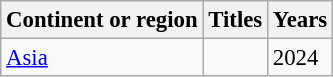<table class="wikitable" style="font-size: 95%;">
<tr>
<th>Continent or region</th>
<th>Titles</th>
<th>Years</th>
</tr>
<tr>
<td><a href='#'>Asia</a></td>
<td></td>
<td>2024</td>
</tr>
</table>
